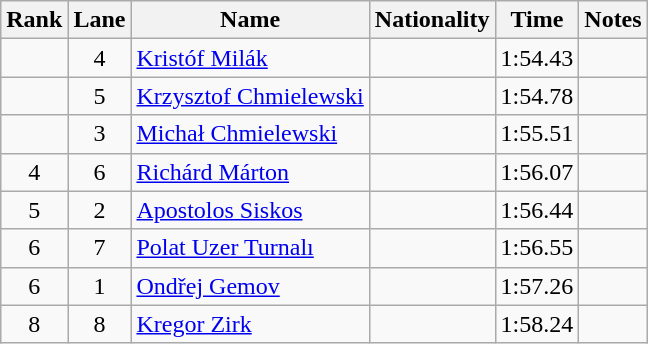<table class="wikitable sortable" style="text-align:center">
<tr>
<th>Rank</th>
<th>Lane</th>
<th>Name</th>
<th>Nationality</th>
<th>Time</th>
<th>Notes</th>
</tr>
<tr>
<td></td>
<td>4</td>
<td align=left><a href='#'>Kristóf Milák</a></td>
<td align=left></td>
<td>1:54.43</td>
<td></td>
</tr>
<tr>
<td></td>
<td>5</td>
<td align=left><a href='#'>Krzysztof Chmielewski</a></td>
<td align=left></td>
<td>1:54.78</td>
<td></td>
</tr>
<tr>
<td></td>
<td>3</td>
<td align=left><a href='#'>Michał Chmielewski</a></td>
<td align=left></td>
<td>1:55.51</td>
<td></td>
</tr>
<tr>
<td>4</td>
<td>6</td>
<td align=left><a href='#'>Richárd Márton</a></td>
<td align=left></td>
<td>1:56.07</td>
<td></td>
</tr>
<tr>
<td>5</td>
<td>2</td>
<td align=left><a href='#'>Apostolos Siskos</a></td>
<td align=left></td>
<td>1:56.44</td>
<td></td>
</tr>
<tr>
<td>6</td>
<td>7</td>
<td align=left><a href='#'>Polat Uzer Turnalı</a></td>
<td align=left></td>
<td>1:56.55</td>
<td></td>
</tr>
<tr>
<td>6</td>
<td>1</td>
<td align=left><a href='#'>Ondřej Gemov</a></td>
<td align=left></td>
<td>1:57.26</td>
<td></td>
</tr>
<tr>
<td>8</td>
<td>8</td>
<td align=left><a href='#'>Kregor Zirk</a></td>
<td align=left></td>
<td>1:58.24</td>
<td></td>
</tr>
</table>
